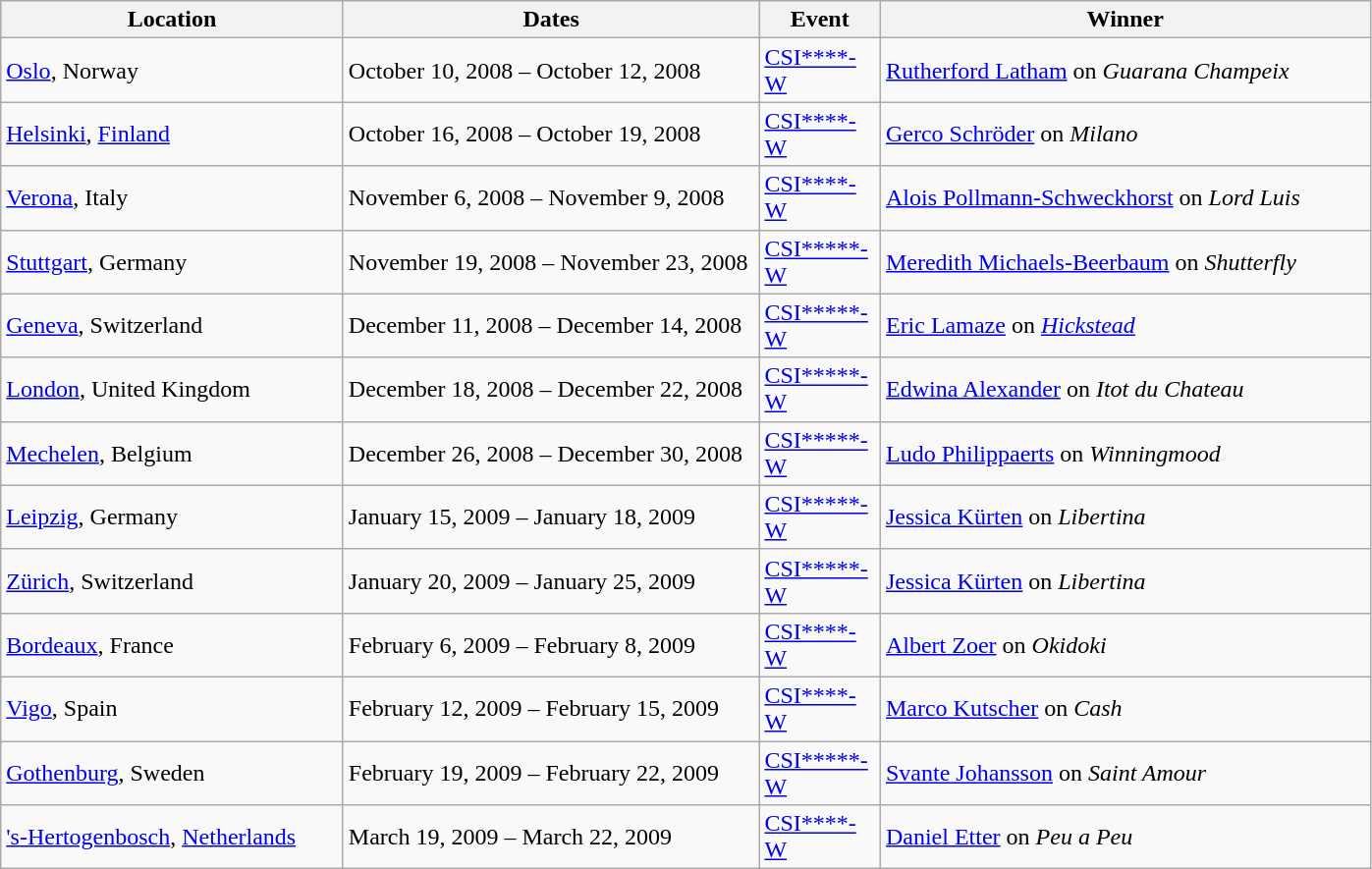<table class="wikitable">
<tr>
<th width=225>Location</th>
<th width=275>Dates</th>
<th width=75>Event</th>
<th width=325>Winner</th>
</tr>
<tr>
<td> <a href='#'>Oslo</a>, Norway</td>
<td>October 10, 2008 – October 12, 2008</td>
<td><a href='#'>CSI****-W</a></td>
<td> <a href='#'>Rutherford Latham</a> on <em>Guarana Champeix</em></td>
</tr>
<tr>
<td> <a href='#'>Helsinki</a>, <a href='#'>Finland</a></td>
<td>October 16, 2008 – October 19, 2008</td>
<td><a href='#'>CSI****-W</a></td>
<td> <a href='#'>Gerco Schröder</a> on <em>Milano</em></td>
</tr>
<tr>
<td> <a href='#'>Verona</a>, Italy</td>
<td>November 6, 2008 – November 9, 2008</td>
<td><a href='#'>CSI****-W</a></td>
<td> <a href='#'>Alois Pollmann-Schweckhorst</a> on <em>Lord Luis</em></td>
</tr>
<tr>
<td> <a href='#'>Stuttgart</a>, Germany</td>
<td>November 19, 2008 – November 23, 2008</td>
<td><a href='#'>CSI*****-W</a></td>
<td> <a href='#'>Meredith Michaels-Beerbaum</a> on <em>Shutterfly</em></td>
</tr>
<tr>
<td> <a href='#'>Geneva</a>, Switzerland</td>
<td>December 11, 2008 – December 14, 2008</td>
<td><a href='#'>CSI*****-W</a></td>
<td> <a href='#'>Eric Lamaze</a> on <em><a href='#'>Hickstead</a></em></td>
</tr>
<tr>
<td> <a href='#'>London</a>, United Kingdom</td>
<td>December 18, 2008 – December 22, 2008</td>
<td><a href='#'>CSI*****-W</a></td>
<td> <a href='#'>Edwina Alexander</a> on <em>Itot du Chateau</em></td>
</tr>
<tr>
<td> <a href='#'>Mechelen</a>, Belgium</td>
<td>December 26, 2008 – December 30, 2008</td>
<td><a href='#'>CSI*****-W</a></td>
<td> <a href='#'>Ludo Philippaerts</a>  on <em>Winningmood</em></td>
</tr>
<tr>
<td> <a href='#'>Leipzig</a>, Germany</td>
<td>January 15, 2009 – January 18, 2009</td>
<td><a href='#'>CSI*****-W</a></td>
<td> <a href='#'>Jessica Kürten</a> on <em>Libertina</em></td>
</tr>
<tr>
<td> <a href='#'>Zürich</a>, Switzerland</td>
<td>January 20, 2009 – January 25, 2009</td>
<td><a href='#'>CSI*****-W</a></td>
<td> <a href='#'>Jessica Kürten</a> on <em>Libertina</em></td>
</tr>
<tr>
<td> <a href='#'>Bordeaux</a>, France</td>
<td>February 6, 2009 – February 8, 2009</td>
<td><a href='#'>CSI****-W</a></td>
<td> <a href='#'>Albert Zoer</a> on <em>Okidoki</em></td>
</tr>
<tr>
<td> <a href='#'>Vigo</a>, Spain</td>
<td>February 12, 2009 – February 15, 2009</td>
<td><a href='#'>CSI****-W</a></td>
<td> <a href='#'>Marco Kutscher</a> on <em>Cash</em></td>
</tr>
<tr>
<td> <a href='#'>Gothenburg</a>, Sweden</td>
<td>February 19, 2009 – February 22, 2009</td>
<td><a href='#'>CSI*****-W</a></td>
<td> <a href='#'>Svante Johansson</a> on <em>Saint Amour</em></td>
</tr>
<tr>
<td> <a href='#'>'s-Hertogenbosch</a>, <a href='#'>Netherlands</a></td>
<td>March 19, 2009 – March 22, 2009</td>
<td><a href='#'>CSI****-W</a></td>
<td> <a href='#'>Daniel Etter</a> on <em>Peu a Peu</em></td>
</tr>
</table>
